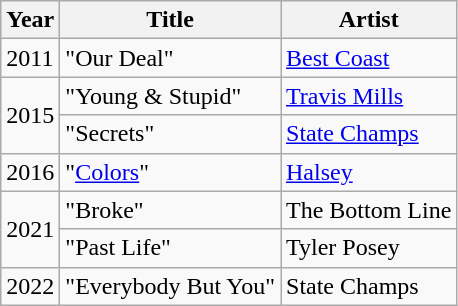<table class="wikitable sortable">
<tr>
<th>Year</th>
<th>Title</th>
<th>Artist</th>
</tr>
<tr>
<td>2011</td>
<td>"Our Deal"</td>
<td><a href='#'>Best Coast</a></td>
</tr>
<tr>
<td rowspan="2">2015</td>
<td>"Young & Stupid"</td>
<td><a href='#'>Travis Mills</a></td>
</tr>
<tr>
<td>"Secrets"</td>
<td><a href='#'>State Champs</a></td>
</tr>
<tr>
<td>2016</td>
<td>"<a href='#'>Colors</a>"</td>
<td><a href='#'>Halsey</a></td>
</tr>
<tr>
<td rowspan="2">2021</td>
<td>"Broke"</td>
<td>The Bottom Line</td>
</tr>
<tr>
<td>"Past Life"</td>
<td>Tyler Posey</td>
</tr>
<tr>
<td>2022</td>
<td>"Everybody But You"</td>
<td>State Champs</td>
</tr>
</table>
